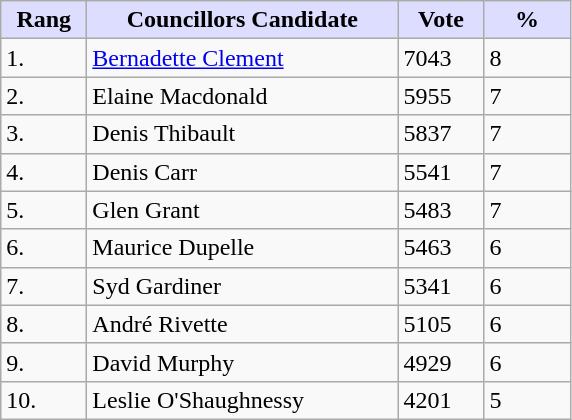<table class="wikitable">
<tr>
<th style="background:#ddf; width:50px;">Rang</th>
<th style="background:#ddf; width:200px;">Councillors Candidate</th>
<th style="background:#ddf; width:50px;">Vote</th>
<th style="background:#ddf; width:50px;">%</th>
</tr>
<tr>
<td>1.</td>
<td><a href='#'>Bernadette Clement</a></td>
<td>7043</td>
<td>8</td>
</tr>
<tr>
<td>2.</td>
<td>Elaine Macdonald</td>
<td>5955</td>
<td>7</td>
</tr>
<tr>
<td>3.</td>
<td>Denis Thibault</td>
<td>5837</td>
<td>7</td>
</tr>
<tr>
<td>4.</td>
<td>Denis Carr</td>
<td>5541</td>
<td>7</td>
</tr>
<tr>
<td>5.</td>
<td>Glen Grant</td>
<td>5483</td>
<td>7</td>
</tr>
<tr>
<td>6.</td>
<td>Maurice Dupelle</td>
<td>5463</td>
<td>6</td>
</tr>
<tr>
<td>7.</td>
<td>Syd Gardiner</td>
<td>5341</td>
<td>6</td>
</tr>
<tr>
<td>8.</td>
<td>André Rivette</td>
<td>5105</td>
<td>6</td>
</tr>
<tr>
<td>9.</td>
<td>David Murphy</td>
<td>4929</td>
<td>6</td>
</tr>
<tr>
<td>10.</td>
<td>Leslie O'Shaughnessy</td>
<td>4201</td>
<td>5</td>
</tr>
</table>
